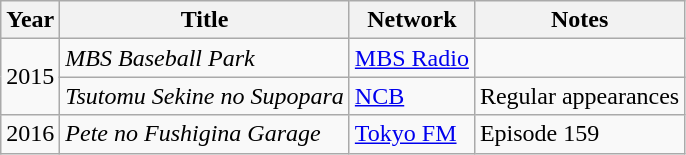<table class="wikitable">
<tr>
<th>Year</th>
<th>Title</th>
<th>Network</th>
<th>Notes</th>
</tr>
<tr>
<td rowspan="2">2015</td>
<td><em>MBS Baseball Park</em></td>
<td><a href='#'>MBS Radio</a></td>
<td></td>
</tr>
<tr>
<td><em>Tsutomu Sekine no Supopara</em></td>
<td><a href='#'>NCB</a></td>
<td>Regular appearances</td>
</tr>
<tr>
<td>2016</td>
<td><em>Pete no Fushigina Garage</em></td>
<td><a href='#'>Tokyo FM</a></td>
<td>Episode 159</td>
</tr>
</table>
